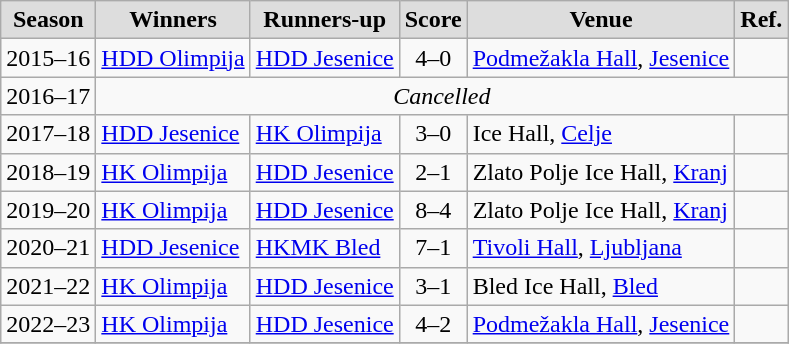<table class="wikitable">
<tr style="font-weight:bold; background-color:#dddddd;" align="center" |>
<td>Season</td>
<td>Winners</td>
<td>Runners-up</td>
<td>Score</td>
<td>Venue</td>
<td>Ref.</td>
</tr>
<tr>
<td align="center">2015–16</td>
<td><a href='#'>HDD Olimpija</a></td>
<td><a href='#'>HDD Jesenice</a></td>
<td align="center">4–0</td>
<td><a href='#'>Podmežakla Hall</a>, <a href='#'>Jesenice</a></td>
<td align="center"></td>
</tr>
<tr>
<td align="center">2016–17</td>
<td colspan="5" align="center"><em>Cancelled</em></td>
</tr>
<tr>
<td align="center">2017–18</td>
<td><a href='#'>HDD Jesenice</a></td>
<td><a href='#'>HK Olimpija</a></td>
<td align="center">3–0</td>
<td>Ice Hall, <a href='#'>Celje</a></td>
<td align="center"></td>
</tr>
<tr>
<td align="center">2018–19</td>
<td><a href='#'>HK Olimpija</a></td>
<td><a href='#'>HDD Jesenice</a></td>
<td align="center">2–1</td>
<td>Zlato Polje Ice Hall, <a href='#'>Kranj</a></td>
<td align="center"></td>
</tr>
<tr>
<td align="center">2019–20</td>
<td><a href='#'>HK Olimpija</a></td>
<td><a href='#'>HDD Jesenice</a></td>
<td align="center">8–4</td>
<td>Zlato Polje Ice Hall, <a href='#'>Kranj</a></td>
<td align="center"></td>
</tr>
<tr>
<td align="center">2020–21</td>
<td><a href='#'>HDD Jesenice</a></td>
<td><a href='#'>HKMK Bled</a></td>
<td align="center">7–1</td>
<td><a href='#'>Tivoli Hall</a>, <a href='#'>Ljubljana</a></td>
<td align="center"></td>
</tr>
<tr>
<td align="center">2021–22</td>
<td><a href='#'>HK Olimpija</a></td>
<td><a href='#'>HDD Jesenice</a></td>
<td align="center">3–1</td>
<td>Bled Ice Hall, <a href='#'>Bled</a></td>
<td align="center"></td>
</tr>
<tr>
<td align="center">2022–23</td>
<td><a href='#'>HK Olimpija</a></td>
<td><a href='#'>HDD Jesenice</a></td>
<td align="center">4–2</td>
<td><a href='#'>Podmežakla Hall</a>, <a href='#'>Jesenice</a></td>
<td align="center"></td>
</tr>
<tr>
</tr>
</table>
